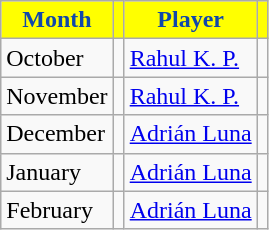<table class="wikitable" style="text-align:left">
<tr>
<th style="background:#FFFF00; color:#1047AB; text-align:center;">Month</th>
<th style="background:#FFFF00; color:#1047AB; text-align:center;"></th>
<th style="background:#FFFF00; color:#1047AB; text-align:center;">Player</th>
<th style="background:#FFFF00; color:#1047AB; text-align:center;"></th>
</tr>
<tr>
<td>October</td>
<td></td>
<td><a href='#'>Rahul K. P.</a></td>
<td></td>
</tr>
<tr>
<td>November</td>
<td></td>
<td><a href='#'>Rahul K. P.</a></td>
<td></td>
</tr>
<tr>
<td>December</td>
<td></td>
<td><a href='#'>Adrián Luna</a></td>
<td></td>
</tr>
<tr>
<td>January</td>
<td></td>
<td><a href='#'>Adrián Luna</a></td>
<td></td>
</tr>
<tr>
<td>February</td>
<td></td>
<td><a href='#'>Adrián Luna</a></td>
<td></td>
</tr>
</table>
